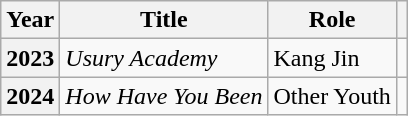<table class="wikitable sortable plainrowheaders">
<tr>
<th scope="col">Year</th>
<th scope="col">Title</th>
<th scope="col">Role</th>
<th scope="col" class="unsortable"></th>
</tr>
<tr>
<th scope="row">2023</th>
<td><em>Usury Academy</em></td>
<td>Kang Jin</td>
<td></td>
</tr>
<tr>
<th scope="row">2024</th>
<td><em>How Have You Been</em></td>
<td>Other Youth</td>
<td></td>
</tr>
</table>
